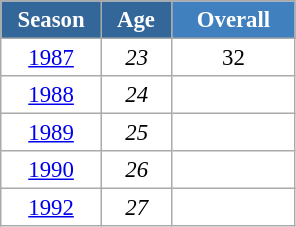<table class="wikitable" style="font-size:95%; text-align:center; border:grey solid 1px; border-collapse:collapse; background:#ffffff;">
<tr>
<th style="background-color:#369; color:white; width:60px;"> Season </th>
<th style="background-color:#369; color:white; width:40px;"> Age </th>
<th style="background-color:#4180be; color:white; width:75px;">Overall</th>
</tr>
<tr>
<td><a href='#'>1987</a></td>
<td><em>23</em></td>
<td>32</td>
</tr>
<tr>
<td><a href='#'>1988</a></td>
<td><em>24</em></td>
<td></td>
</tr>
<tr>
<td><a href='#'>1989</a></td>
<td><em>25</em></td>
<td></td>
</tr>
<tr>
<td><a href='#'>1990</a></td>
<td><em>26</em></td>
<td></td>
</tr>
<tr>
<td><a href='#'>1992</a></td>
<td><em>27</em></td>
<td></td>
</tr>
</table>
